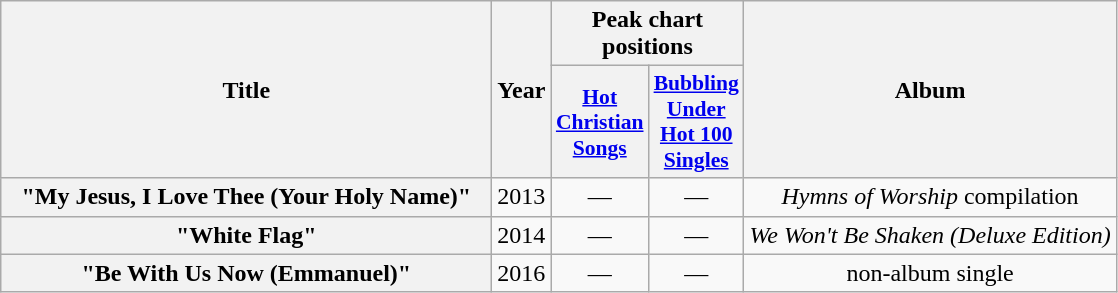<table class="wikitable plainrowheaders" style="text-align:center;" border="1">
<tr>
<th scope="col" rowspan="2" style="width:20em;">Title</th>
<th scope="col" rowspan="2">Year</th>
<th scope="col" colspan="2">Peak chart positions</th>
<th scope="col" rowspan="2">Album</th>
</tr>
<tr>
<th scope="col" style="width:3em;font-size:90%;"><a href='#'>Hot Christian Songs</a></th>
<th scope="col" style="width:3em;font-size:90%;"><a href='#'>Bubbling Under Hot 100 Singles</a></th>
</tr>
<tr>
<th scope="row">"My Jesus, I Love Thee (Your Holy Name)"</th>
<td>2013</td>
<td>—</td>
<td>—</td>
<td><em>Hymns of Worship</em> compilation</td>
</tr>
<tr>
<th scope="row">"White Flag"</th>
<td>2014</td>
<td>—</td>
<td>—</td>
<td><em>We Won't Be Shaken (Deluxe Edition)</em></td>
</tr>
<tr>
<th scope="row">"Be With Us Now (Emmanuel)"</th>
<td>2016</td>
<td>—</td>
<td>—</td>
<td>non-album single</td>
</tr>
</table>
